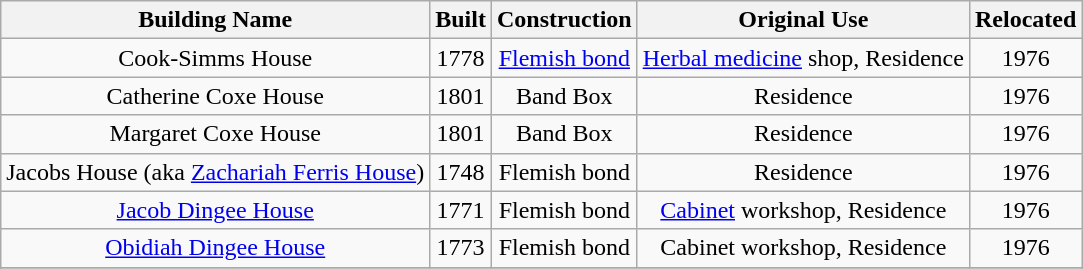<table class="wikitable sortable" style="text-align:center;">
<tr>
<th> Building Name</th>
<th>Built</th>
<th>Construction</th>
<th>Original Use</th>
<th>Relocated</th>
</tr>
<tr>
<td>Cook-Simms House</td>
<td>1778</td>
<td><a href='#'>Flemish bond</a></td>
<td><a href='#'>Herbal medicine</a> shop, Residence</td>
<td>1976</td>
</tr>
<tr>
<td>Catherine Coxe House</td>
<td>1801</td>
<td>Band Box</td>
<td>Residence</td>
<td>1976</td>
</tr>
<tr>
<td>Margaret Coxe House</td>
<td>1801</td>
<td>Band Box</td>
<td>Residence</td>
<td>1976</td>
</tr>
<tr>
<td>Jacobs House (aka <a href='#'>Zachariah Ferris House</a>)</td>
<td>1748</td>
<td>Flemish bond</td>
<td>Residence</td>
<td>1976</td>
</tr>
<tr>
<td><a href='#'>Jacob Dingee House</a></td>
<td>1771</td>
<td>Flemish bond</td>
<td><a href='#'>Cabinet</a> workshop, Residence</td>
<td>1976</td>
</tr>
<tr>
<td><a href='#'>Obidiah Dingee House</a></td>
<td>1773</td>
<td>Flemish bond</td>
<td>Cabinet workshop, Residence</td>
<td>1976</td>
</tr>
<tr>
</tr>
<tr>
</tr>
</table>
